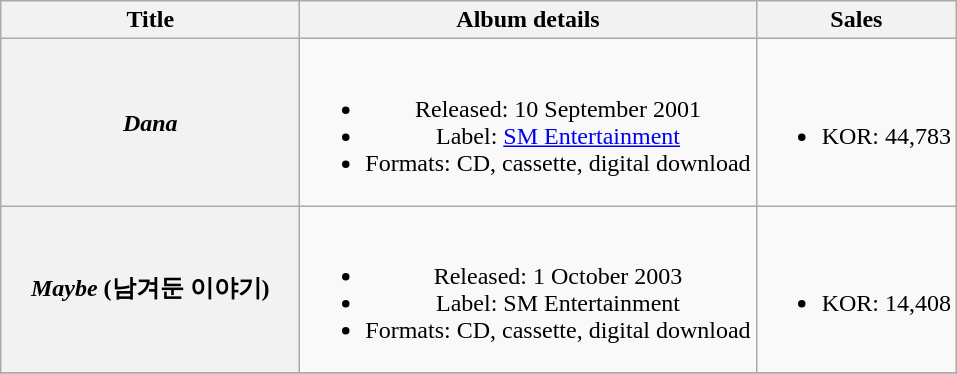<table class="wikitable plainrowheaders" style="text-align:center;">
<tr>
<th rowspan="1" style="width:12em;">Title</th>
<th rowspan="1">Album details</th>
<th rowspan="1">Sales</th>
</tr>
<tr>
<th scope="row"><em>Dana</em></th>
<td><br><ul><li>Released: 10 September 2001</li><li>Label: <a href='#'>SM Entertainment</a></li><li>Formats: CD, cassette, digital download</li></ul></td>
<td><br><ul><li>KOR: 44,783</li></ul></td>
</tr>
<tr>
<th scope="row"><em>Maybe</em> (남겨둔 이야기)</th>
<td><br><ul><li>Released: 1 October 2003</li><li>Label: SM Entertainment</li><li>Formats: CD, cassette, digital download</li></ul></td>
<td><br><ul><li>KOR: 14,408</li></ul></td>
</tr>
<tr>
</tr>
</table>
